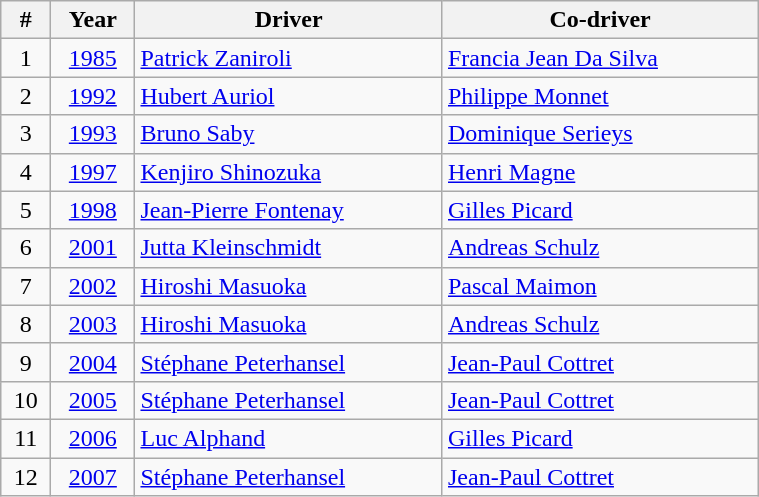<table class="wikitable" width=40% style="font-size:100%; text-align:left;">
<tr>
<th>#</th>
<th>Year</th>
<th>Driver</th>
<th>Co-driver</th>
</tr>
<tr>
<td align=center>1</td>
<td align=center><a href='#'>1985</a></td>
<td> <a href='#'>Patrick Zaniroli</a></td>
<td> <a href='#'>Francia Jean Da Silva</a></td>
</tr>
<tr>
<td align=center>2</td>
<td align=center><a href='#'>1992</a></td>
<td> <a href='#'>Hubert Auriol</a></td>
<td> <a href='#'>Philippe Monnet</a></td>
</tr>
<tr>
<td align=center>3</td>
<td align=center><a href='#'>1993</a></td>
<td> <a href='#'>Bruno Saby</a></td>
<td> <a href='#'>Dominique Serieys</a></td>
</tr>
<tr>
<td align=center>4</td>
<td align=center><a href='#'>1997</a></td>
<td> <a href='#'>Kenjiro Shinozuka</a></td>
<td> <a href='#'>Henri Magne</a></td>
</tr>
<tr>
<td align=center>5</td>
<td align=center><a href='#'>1998</a></td>
<td> <a href='#'>Jean-Pierre Fontenay</a></td>
<td> <a href='#'>Gilles Picard</a></td>
</tr>
<tr>
<td align=center>6</td>
<td align=center><a href='#'>2001</a></td>
<td> <a href='#'>Jutta Kleinschmidt</a></td>
<td> <a href='#'>Andreas Schulz</a></td>
</tr>
<tr>
<td align=center>7</td>
<td align=center><a href='#'>2002</a></td>
<td> <a href='#'>Hiroshi Masuoka</a></td>
<td> <a href='#'>Pascal Maimon</a></td>
</tr>
<tr>
<td align=center>8</td>
<td align=center><a href='#'>2003</a></td>
<td> <a href='#'>Hiroshi Masuoka</a></td>
<td> <a href='#'>Andreas Schulz</a></td>
</tr>
<tr>
<td align=center>9</td>
<td align=center><a href='#'>2004</a></td>
<td> <a href='#'>Stéphane Peterhansel</a></td>
<td> <a href='#'>Jean-Paul Cottret</a></td>
</tr>
<tr>
<td align=center>10</td>
<td align=center><a href='#'>2005</a></td>
<td> <a href='#'>Stéphane Peterhansel</a></td>
<td> <a href='#'>Jean-Paul Cottret</a></td>
</tr>
<tr>
<td align=center>11</td>
<td align=center><a href='#'>2006</a></td>
<td> <a href='#'>Luc Alphand</a></td>
<td> <a href='#'>Gilles Picard</a></td>
</tr>
<tr>
<td align=center>12</td>
<td align=center><a href='#'>2007</a></td>
<td> <a href='#'>Stéphane Peterhansel</a></td>
<td> <a href='#'>Jean-Paul Cottret</a></td>
</tr>
</table>
